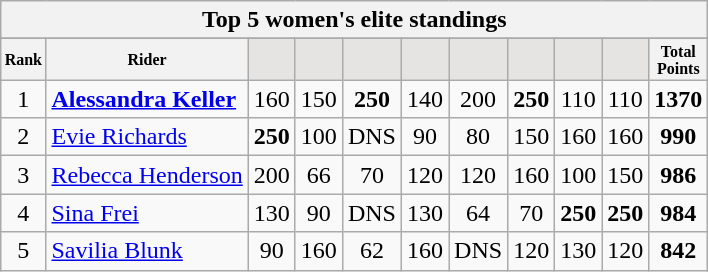<table class="wikitable sortable">
<tr>
<th colspan=27 align="center"><strong>Top 5 women's elite standings</strong></th>
</tr>
<tr>
</tr>
<tr style="font-size:8pt;font-weight:bold">
<th align="center">Rank</th>
<th align="center">Rider</th>
<th class=unsortable style="background:#E5E4E2;"><small></small></th>
<th class=unsortable style="background:#E5E4E2;"><small></small></th>
<th class=unsortable style="background:#E5E4E2;"><small></small></th>
<th class=unsortable style="background:#E5E4E2;"><small></small></th>
<th class=unsortable style="background:#E5E4E2;"><small></small></th>
<th class=unsortable style="background:#E5E4E2;"><small></small></th>
<th class=unsortable style="background:#E5E4E2;"><small></small></th>
<th class=unsortable style="background:#E5E4E2;"><small></small></th>
<th align="center">Total<br>Points</th>
</tr>
<tr>
<td align=center>1</td>
<td> <strong><a href='#'>Alessandra Keller</a></strong></td>
<td align=center>160</td>
<td align=center>150</td>
<td align=center><strong>250</strong></td>
<td align=center>140</td>
<td align=center>200</td>
<td align=center><strong>250</strong></td>
<td align=center>110</td>
<td align=center>110</td>
<td align=center><strong>1370</strong></td>
</tr>
<tr>
<td align=center>2</td>
<td> <a href='#'>Evie Richards</a></td>
<td align=center><strong>250</strong></td>
<td align=center>100</td>
<td align=center>DNS</td>
<td align=center>90</td>
<td align=center>80</td>
<td align=center>150</td>
<td align=center>160</td>
<td align=center>160</td>
<td align=center><strong>990</strong></td>
</tr>
<tr>
<td align=center>3</td>
<td> <a href='#'>Rebecca Henderson</a></td>
<td align=center>200</td>
<td align=center>66</td>
<td align=center>70</td>
<td align=center>120</td>
<td align=center>120</td>
<td align=center>160</td>
<td align=center>100</td>
<td align=center>150</td>
<td align=center><strong>986</strong></td>
</tr>
<tr>
<td align=center>4</td>
<td> <a href='#'>Sina Frei</a></td>
<td align=center>130</td>
<td align=center>90</td>
<td align=center>DNS</td>
<td align=center>130</td>
<td align=center>64</td>
<td align=center>70</td>
<td align=center><strong>250</strong></td>
<td align=center><strong>250</strong></td>
<td align=center><strong>984</strong></td>
</tr>
<tr>
<td align=center>5</td>
<td> <a href='#'>Savilia Blunk</a></td>
<td align=center>90</td>
<td align=center>160</td>
<td align=center>62</td>
<td align=center>160</td>
<td align=center>DNS</td>
<td align=center>120</td>
<td align=center>130</td>
<td align=center>120</td>
<td align=center><strong>842</strong><br></td>
</tr>
</table>
